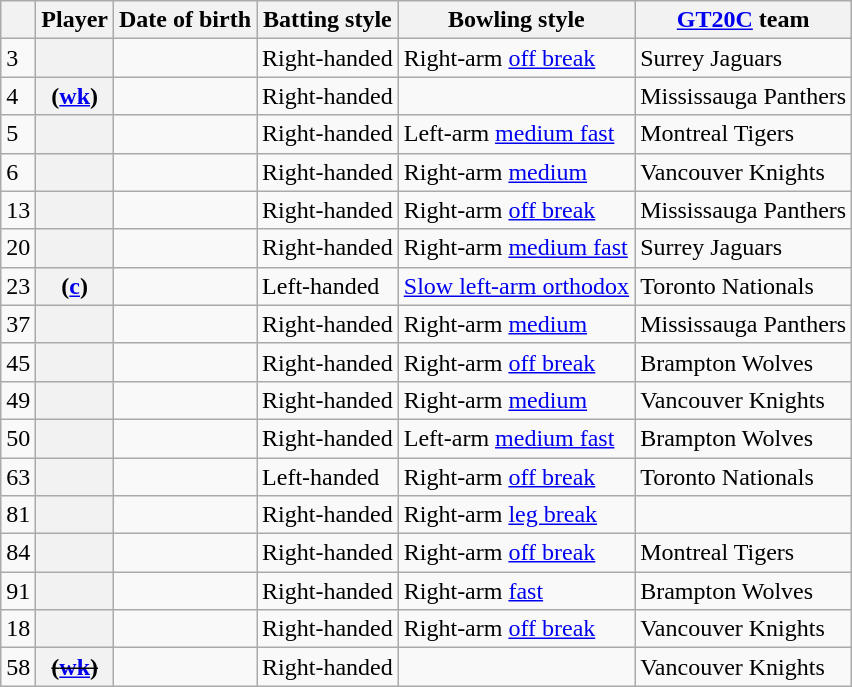<table class="wikitable sortable plainrowheaders">
<tr>
<th scope=col></th>
<th scope=col>Player</th>
<th scope=col>Date of birth</th>
<th scope=col>Batting style</th>
<th scope=col>Bowling style</th>
<th scope=col><a href='#'>GT20C</a> team</th>
</tr>
<tr>
<td>3</td>
<th scope=row></th>
<td></td>
<td>Right-handed</td>
<td>Right-arm <a href='#'>off break</a></td>
<td>Surrey Jaguars</td>
</tr>
<tr>
<td>4</td>
<th scope=row> (<a href='#'>wk</a>)</th>
<td></td>
<td>Right-handed</td>
<td></td>
<td>Mississauga Panthers</td>
</tr>
<tr>
<td>5</td>
<th scope=row></th>
<td></td>
<td>Right-handed</td>
<td>Left-arm <a href='#'>medium fast</a></td>
<td>Montreal Tigers</td>
</tr>
<tr>
<td>6</td>
<th scope=row></th>
<td></td>
<td>Right-handed</td>
<td>Right-arm <a href='#'>medium</a></td>
<td>Vancouver Knights</td>
</tr>
<tr>
<td>13</td>
<th scope=row></th>
<td></td>
<td>Right-handed</td>
<td>Right-arm <a href='#'>off break</a></td>
<td>Mississauga Panthers</td>
</tr>
<tr>
<td>20</td>
<th scope=row></th>
<td></td>
<td>Right-handed</td>
<td>Right-arm <a href='#'>medium fast</a></td>
<td>Surrey Jaguars</td>
</tr>
<tr>
<td>23</td>
<th scope=row> (<a href='#'>c</a>)</th>
<td></td>
<td>Left-handed</td>
<td><a href='#'>Slow left-arm orthodox</a></td>
<td>Toronto Nationals</td>
</tr>
<tr>
<td>37</td>
<th scope=row></th>
<td></td>
<td>Right-handed</td>
<td>Right-arm <a href='#'>medium</a></td>
<td>Mississauga Panthers</td>
</tr>
<tr>
<td>45</td>
<th scope=row></th>
<td></td>
<td>Right-handed</td>
<td>Right-arm <a href='#'>off break</a></td>
<td>Brampton Wolves</td>
</tr>
<tr>
<td>49</td>
<th scope=row></th>
<td></td>
<td>Right-handed</td>
<td>Right-arm <a href='#'>medium</a></td>
<td>Vancouver Knights</td>
</tr>
<tr>
<td>50</td>
<th scope=row></th>
<td></td>
<td>Right-handed</td>
<td>Left-arm <a href='#'>medium fast</a></td>
<td>Brampton Wolves</td>
</tr>
<tr>
<td>63</td>
<th scope=row></th>
<td></td>
<td>Left-handed</td>
<td>Right-arm <a href='#'>off break</a></td>
<td>Toronto Nationals</td>
</tr>
<tr>
<td>81</td>
<th scope=row></th>
<td></td>
<td>Right-handed</td>
<td>Right-arm <a href='#'>leg break</a></td>
<td></td>
</tr>
<tr>
<td>84</td>
<th scope=row></th>
<td></td>
<td>Right-handed</td>
<td>Right-arm <a href='#'>off break</a></td>
<td>Montreal Tigers</td>
</tr>
<tr>
<td>91</td>
<th scope=row></th>
<td></td>
<td>Right-handed</td>
<td>Right-arm <a href='#'>fast</a></td>
<td>Brampton Wolves</td>
</tr>
<tr>
<td>18</td>
<th scope=row><s></s></th>
<td></td>
<td>Right-handed</td>
<td>Right-arm <a href='#'>off break</a></td>
<td>Vancouver Knights</td>
</tr>
<tr>
<td>58</td>
<th scope=row><s> (<a href='#'>wk</a>)</s></th>
<td></td>
<td>Right-handed</td>
<td></td>
<td>Vancouver Knights</td>
</tr>
</table>
